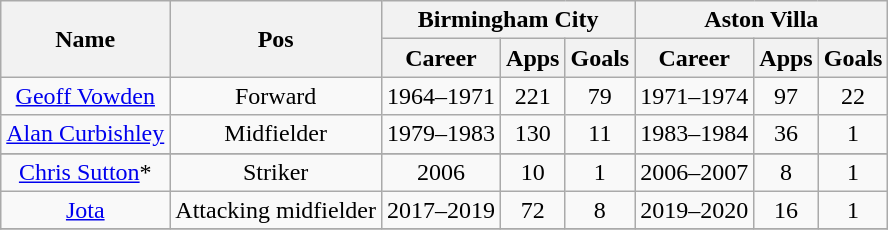<table class="wikitable" style="text-align: center">
<tr>
<th rowspan=2>Name</th>
<th rowspan=2>Pos</th>
<th colspan=3>Birmingham City</th>
<th colspan=3>Aston Villa</th>
</tr>
<tr>
<th>Career</th>
<th>Apps</th>
<th>Goals</th>
<th>Career</th>
<th>Apps</th>
<th>Goals</th>
</tr>
<tr>
<td><a href='#'>Geoff Vowden</a></td>
<td>Forward</td>
<td>1964–1971</td>
<td>221</td>
<td>79</td>
<td>1971–1974</td>
<td>97</td>
<td>22</td>
</tr>
<tr>
<td><a href='#'>Alan Curbishley</a></td>
<td>Midfielder</td>
<td>1979–1983</td>
<td>130</td>
<td>11</td>
<td>1983–1984</td>
<td>36</td>
<td>1</td>
</tr>
<tr>
</tr>
<tr>
<td><a href='#'>Chris Sutton</a>*</td>
<td>Striker</td>
<td>2006</td>
<td>10</td>
<td>1</td>
<td>2006–2007</td>
<td>8</td>
<td>1</td>
</tr>
<tr>
<td><a href='#'>Jota</a></td>
<td>Attacking midfielder</td>
<td>2017–2019</td>
<td>72</td>
<td>8</td>
<td>2019–2020</td>
<td>16</td>
<td>1</td>
</tr>
<tr>
</tr>
</table>
